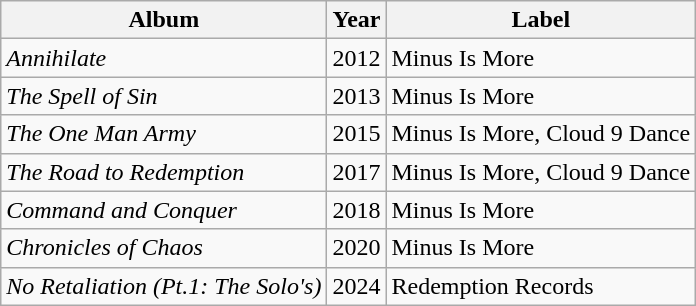<table class="wikitable">
<tr>
<th>Album</th>
<th>Year</th>
<th>Label</th>
</tr>
<tr>
<td><em>Annihilate</em></td>
<td>2012</td>
<td>Minus Is More</td>
</tr>
<tr>
<td><em>The Spell of Sin</em></td>
<td>2013</td>
<td>Minus Is More</td>
</tr>
<tr>
<td><em>The One Man Army</em></td>
<td>2015</td>
<td>Minus Is More, Cloud 9 Dance</td>
</tr>
<tr>
<td><em>The Road to Redemption</em></td>
<td>2017</td>
<td>Minus Is More, Cloud 9 Dance</td>
</tr>
<tr>
<td><em>Command and Conquer</em></td>
<td>2018</td>
<td>Minus Is More</td>
</tr>
<tr>
<td><em>Chronicles of Chaos</em></td>
<td>2020</td>
<td>Minus Is More</td>
</tr>
<tr>
<td><em>No Retaliation (Pt.1: The Solo's)</em></td>
<td>2024</td>
<td>Redemption Records</td>
</tr>
</table>
